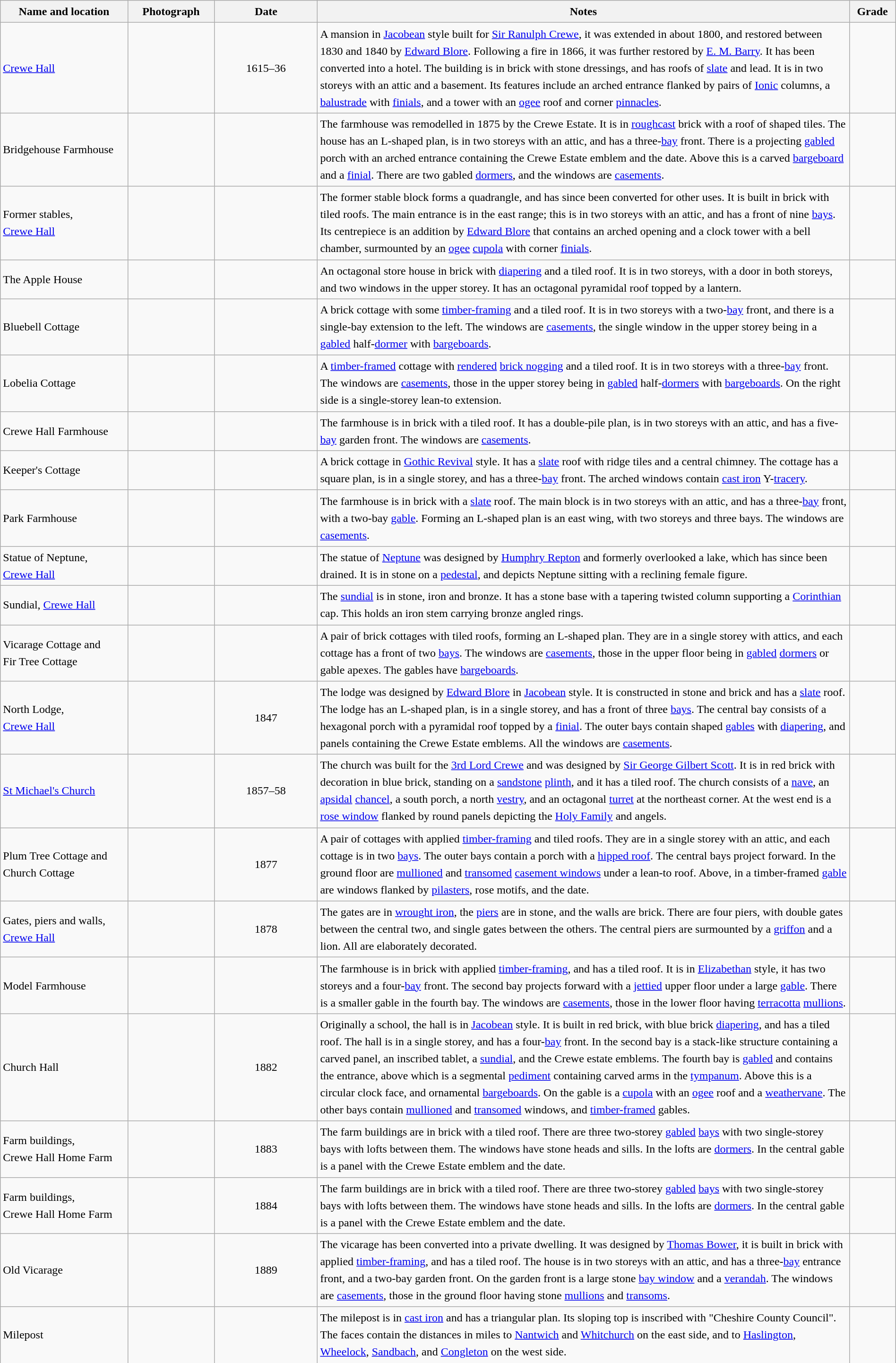<table class="wikitable sortable plainrowheaders" style="width:100%;border:0px;text-align:left;line-height:150%;">
<tr>
<th scope="col"  style="width:150px">Name and location</th>
<th scope="col"  style="width:100px" class="unsortable">Photograph</th>
<th scope="col"  style="width:120px">Date</th>
<th scope="col"  style="width:650px" class="unsortable">Notes</th>
<th scope="col"  style="width:50px">Grade</th>
</tr>
<tr>
<td><a href='#'>Crewe Hall</a><br><small></small></td>
<td></td>
<td align="center">1615–36</td>
<td>A mansion in <a href='#'>Jacobean</a> style built for <a href='#'>Sir Ranulph Crewe</a>, it was extended in about 1800, and restored between 1830 and 1840 by <a href='#'>Edward Blore</a>.  Following a fire in 1866, it was further restored by <a href='#'>E. M. Barry</a>.  It has been converted into a hotel.  The building is in brick with stone dressings, and has roofs of <a href='#'>slate</a> and lead.  It is in two storeys with an attic and a basement.  Its features include an arched entrance flanked by pairs of <a href='#'>Ionic</a> columns, a <a href='#'>balustrade</a> with <a href='#'>finials</a>, and a tower with an <a href='#'>ogee</a> roof and corner <a href='#'>pinnacles</a>.</td>
<td align="center" ></td>
</tr>
<tr>
<td>Bridgehouse Farmhouse<br><small></small></td>
<td></td>
<td align="center"></td>
<td>The farmhouse was remodelled in 1875 by the Crewe Estate.  It is in <a href='#'>roughcast</a> brick with a roof of shaped tiles.  The house has an L-shaped plan, is in two storeys with an attic, and has a three-<a href='#'>bay</a> front.  There is a projecting <a href='#'>gabled</a> porch with an arched entrance containing the Crewe Estate emblem and the date.  Above this is a carved <a href='#'>bargeboard</a> and a <a href='#'>finial</a>.  There are two gabled <a href='#'>dormers</a>, and the windows are <a href='#'>casements</a>.</td>
<td align="center" ></td>
</tr>
<tr>
<td>Former stables,<br><a href='#'>Crewe Hall</a><br><small></small></td>
<td></td>
<td align="center"></td>
<td>The former stable block forms a quadrangle, and has since been converted for other uses.  It is built in brick with tiled roofs.  The main entrance is in the east range; this is in two storeys with an attic, and has a front of nine <a href='#'>bays</a>.  Its centrepiece is an addition by <a href='#'>Edward Blore</a> that contains an arched opening and a clock tower with a bell chamber, surmounted by an <a href='#'>ogee</a> <a href='#'>cupola</a> with corner <a href='#'>finials</a>.</td>
<td align="center" ></td>
</tr>
<tr>
<td>The Apple House<br><small></small></td>
<td></td>
<td align="center"></td>
<td>An octagonal store house in brick with <a href='#'>diapering</a> and a tiled roof.  It is in two storeys, with a door in both storeys, and two windows in the upper storey.  It has an octagonal pyramidal roof topped by a lantern.</td>
<td align="center" ></td>
</tr>
<tr>
<td>Bluebell Cottage<br><small></small></td>
<td></td>
<td align="center"></td>
<td>A brick cottage with some <a href='#'>timber-framing</a> and a tiled roof.  It is in two storeys with a two-<a href='#'>bay</a> front, and there is a single-bay extension to the left.  The windows are <a href='#'>casements</a>, the single window in the upper storey being in a <a href='#'>gabled</a> half-<a href='#'>dormer</a> with <a href='#'>bargeboards</a>.</td>
<td align="center" ></td>
</tr>
<tr>
<td>Lobelia Cottage<br><small></small></td>
<td></td>
<td align="center"></td>
<td>A <a href='#'>timber-framed</a> cottage with <a href='#'>rendered</a> <a href='#'>brick nogging</a> and a tiled roof.  It is in two storeys with a three-<a href='#'>bay</a> front.  The windows are <a href='#'>casements</a>, those in the upper storey being in <a href='#'>gabled</a> half-<a href='#'>dormers</a> with <a href='#'>bargeboards</a>.  On the right side is a single-storey lean-to extension.</td>
<td align="center" ></td>
</tr>
<tr>
<td>Crewe Hall Farmhouse<br><small></small></td>
<td></td>
<td align="center"></td>
<td>The farmhouse is in brick with a tiled roof.  It has a double-pile plan, is in two storeys with an attic, and has a five-<a href='#'>bay</a> garden front.  The windows are <a href='#'>casements</a>.</td>
<td align="center" ></td>
</tr>
<tr>
<td>Keeper's Cottage<br><small></small></td>
<td></td>
<td align="center"></td>
<td>A brick cottage in <a href='#'>Gothic Revival</a> style.  It has a <a href='#'>slate</a> roof with ridge tiles and a central chimney.  The cottage has a square plan, is in a single storey, and has a three-<a href='#'>bay</a> front.  The arched windows contain <a href='#'>cast iron</a> Y-<a href='#'>tracery</a>.</td>
<td align="center" ></td>
</tr>
<tr>
<td>Park Farmhouse<br><small></small></td>
<td></td>
<td align="center"></td>
<td>The farmhouse is in brick with a <a href='#'>slate</a> roof.  The main block is in two storeys with an attic, and has a three-<a href='#'>bay</a> front, with a two-bay <a href='#'>gable</a>.  Forming an L-shaped plan is an east wing, with two storeys and three bays.  The windows are <a href='#'>casements</a>.</td>
<td align="center" ></td>
</tr>
<tr>
<td>Statue of Neptune,<br><a href='#'>Crewe Hall</a><br><small></small></td>
<td></td>
<td align="center"></td>
<td>The statue of <a href='#'>Neptune</a> was designed by <a href='#'>Humphry Repton</a> and formerly overlooked a lake, which has since been drained.  It is in stone on a <a href='#'>pedestal</a>, and depicts Neptune sitting with a reclining female figure.</td>
<td align="center" ></td>
</tr>
<tr>
<td>Sundial, <a href='#'>Crewe Hall</a><br><small></small></td>
<td></td>
<td align="center"></td>
<td>The <a href='#'>sundial</a> is in stone, iron and bronze.  It has a stone base with a tapering twisted column supporting a <a href='#'>Corinthian</a> cap.  This holds an iron stem carrying bronze angled rings.</td>
<td align="center" ></td>
</tr>
<tr>
<td>Vicarage Cottage and<br>Fir Tree Cottage<br><small></small></td>
<td></td>
<td align="center"></td>
<td>A pair of brick cottages with tiled roofs, forming an L-shaped plan.  They are in a single storey with attics, and each cottage has a front of two <a href='#'>bays</a>.  The windows are <a href='#'>casements</a>, those in the upper floor being in <a href='#'>gabled</a> <a href='#'>dormers</a> or gable apexes.  The gables have <a href='#'>bargeboards</a>.</td>
<td align="center" ></td>
</tr>
<tr>
<td>North Lodge,<br><a href='#'>Crewe Hall</a><br><small></small></td>
<td></td>
<td align="center">1847</td>
<td>The lodge was designed by <a href='#'>Edward Blore</a> in <a href='#'>Jacobean</a> style.  It is constructed in stone and brick and has a <a href='#'>slate</a> roof.  The lodge has an L-shaped plan, is in a single storey, and has a front of three <a href='#'>bays</a>.  The central bay consists of a hexagonal porch with a pyramidal roof topped by a <a href='#'>finial</a>.  The outer bays contain shaped <a href='#'>gables</a> with <a href='#'>diapering</a>, and panels containing the Crewe Estate emblems.  All the windows are <a href='#'>casements</a>.</td>
<td align="center" ></td>
</tr>
<tr>
<td><a href='#'>St Michael's Church</a><br><small></small></td>
<td></td>
<td align="center">1857–58</td>
<td>The church was built for the <a href='#'>3rd Lord Crewe</a> and was designed by <a href='#'>Sir George Gilbert Scott</a>.  It is in red brick with decoration in blue brick, standing on a <a href='#'>sandstone</a> <a href='#'>plinth</a>, and it has a tiled roof.  The church consists of a <a href='#'>nave</a>, an <a href='#'>apsidal</a> <a href='#'>chancel</a>, a south porch, a north <a href='#'>vestry</a>, and an octagonal <a href='#'>turret</a> at the northeast corner.  At the west end is a <a href='#'>rose window</a> flanked by round panels depicting the <a href='#'>Holy Family</a> and angels.</td>
<td align="center" ></td>
</tr>
<tr>
<td>Plum Tree Cottage and Church Cottage<br><small></small></td>
<td></td>
<td align="center">1877</td>
<td>A pair of cottages with applied <a href='#'>timber-framing</a> and tiled roofs.  They are in a single storey with an attic, and each cottage is in two <a href='#'>bays</a>.  The outer bays contain a porch with a <a href='#'>hipped roof</a>.  The central bays project forward.  In the ground floor are <a href='#'>mullioned</a> and <a href='#'>transomed</a> <a href='#'>casement windows</a> under a lean-to roof.  Above, in a timber-framed <a href='#'>gable</a> are windows flanked by <a href='#'>pilasters</a>, rose motifs, and the date.</td>
<td align="center" ></td>
</tr>
<tr>
<td>Gates, piers and walls,<br><a href='#'>Crewe Hall</a><br><small></small></td>
<td></td>
<td align="center">1878</td>
<td>The gates are in <a href='#'>wrought iron</a>, the <a href='#'>piers</a> are in stone, and the walls are brick.  There are four piers, with double gates between the central two, and single gates between the others.  The central piers are surmounted by a <a href='#'>griffon</a> and a lion.  All are elaborately decorated.</td>
<td align="center" ></td>
</tr>
<tr>
<td>Model Farmhouse<br><small></small></td>
<td></td>
<td align="center"></td>
<td>The farmhouse is in brick with applied <a href='#'>timber-framing</a>, and has a tiled roof.  It is in <a href='#'>Elizabethan</a> style, it has two storeys and a four-<a href='#'>bay</a> front.  The second bay projects forward with a <a href='#'>jettied</a> upper floor under a large <a href='#'>gable</a>.  There is a smaller gable in the fourth bay.  The windows are <a href='#'>casements</a>, those in the lower floor having <a href='#'>terracotta</a> <a href='#'>mullions</a>.</td>
<td align="center" ></td>
</tr>
<tr>
<td>Church Hall<br><small></small></td>
<td></td>
<td align="center">1882</td>
<td>Originally a school, the hall is in <a href='#'>Jacobean</a> style.  It is built in red brick, with blue brick <a href='#'>diapering</a>, and has a tiled roof.  The hall is in a single storey, and has a four-<a href='#'>bay</a> front.  In the second bay is a stack-like structure containing a carved panel, an inscribed tablet, a <a href='#'>sundial</a>, and the Crewe estate emblems.  The fourth bay is <a href='#'>gabled</a> and contains the entrance, above which is a segmental <a href='#'>pediment</a> containing carved arms in the <a href='#'>tympanum</a>.  Above this is a circular clock face, and ornamental <a href='#'>bargeboards</a>.  On the gable is a <a href='#'>cupola</a> with an <a href='#'>ogee</a> roof and a <a href='#'>weathervane</a>.  The other bays contain <a href='#'>mullioned</a> and <a href='#'>transomed</a> windows, and <a href='#'>timber-framed</a> gables.</td>
<td align="center" ></td>
</tr>
<tr>
<td>Farm buildings,<br>Crewe Hall Home Farm<br><small></small></td>
<td></td>
<td align="center">1883</td>
<td>The farm buildings are in brick with a tiled roof.  There are three two-storey <a href='#'>gabled</a> <a href='#'>bays</a> with two single-storey bays with lofts between them.  The windows have stone heads and sills.  In the lofts are <a href='#'>dormers</a>.  In the central gable is a panel with the Crewe Estate emblem and the date.</td>
<td align="center" ></td>
</tr>
<tr>
<td>Farm buildings,<br>Crewe Hall Home Farm<br><small></small></td>
<td></td>
<td align="center">1884</td>
<td>The farm buildings are in brick with a tiled roof.  There are three two-storey <a href='#'>gabled</a> <a href='#'>bays</a> with two single-storey bays with lofts between them.  The windows have stone heads and sills.  In the lofts are <a href='#'>dormers</a>.  In the central gable is a panel with the Crewe Estate emblem and the date.</td>
<td align="center" ></td>
</tr>
<tr>
<td>Old Vicarage<br><small></small></td>
<td></td>
<td align="center">1889</td>
<td>The vicarage has been converted into a private dwelling. It was designed by <a href='#'>Thomas Bower</a>, it is built in brick with applied <a href='#'>timber-framing</a>, and has a tiled roof.  The house is in two storeys with an attic, and has a three-<a href='#'>bay</a> entrance front, and a two-bay garden front.  On the garden front is a large stone <a href='#'>bay window</a> and a <a href='#'>verandah</a>.  The windows are <a href='#'>casements</a>, those in the ground floor having stone <a href='#'>mullions</a> and <a href='#'>transoms</a>.</td>
<td align="center" ></td>
</tr>
<tr>
<td>Milepost<br><small></small></td>
<td></td>
<td align="center"></td>
<td>The milepost is in <a href='#'>cast iron</a> and has a triangular plan.  Its sloping top is inscribed with "Cheshire County Council".  The faces contain the distances in miles to <a href='#'>Nantwich</a> and <a href='#'>Whitchurch</a> on the east side, and to <a href='#'>Haslington</a>, <a href='#'>Wheelock</a>, <a href='#'>Sandbach</a>, and <a href='#'>Congleton</a> on the west side.</td>
<td align="center" ></td>
</tr>
<tr>
</tr>
</table>
